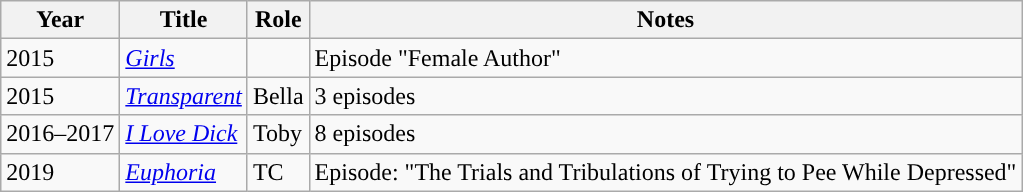<table class="wikitable sortable">
<tr>
<th>Year</th>
<th>Title</th>
<th>Role</th>
<th class="unsortable">Notes</th>
</tr>
<tr>
<td>2015</td>
<td><em><a href='#'>Girls</a></em></td>
<td></td>
<td>Episode "Female Author"</td>
</tr>
<tr>
<td>2015</td>
<td><em><a href='#'>Transparent</a></em></td>
<td>Bella</td>
<td>3 episodes</td>
</tr>
<tr>
<td>2016–2017</td>
<td><em><a href='#'>I Love Dick</a></em></td>
<td>Toby</td>
<td>8 episodes</td>
</tr>
<tr>
<td>2019</td>
<td><em><a href='#'>Euphoria</a></em></td>
<td>TC</td>
<td>Episode: "The Trials and Tribulations of Trying to Pee While Depressed"</td>
</tr>
</table>
